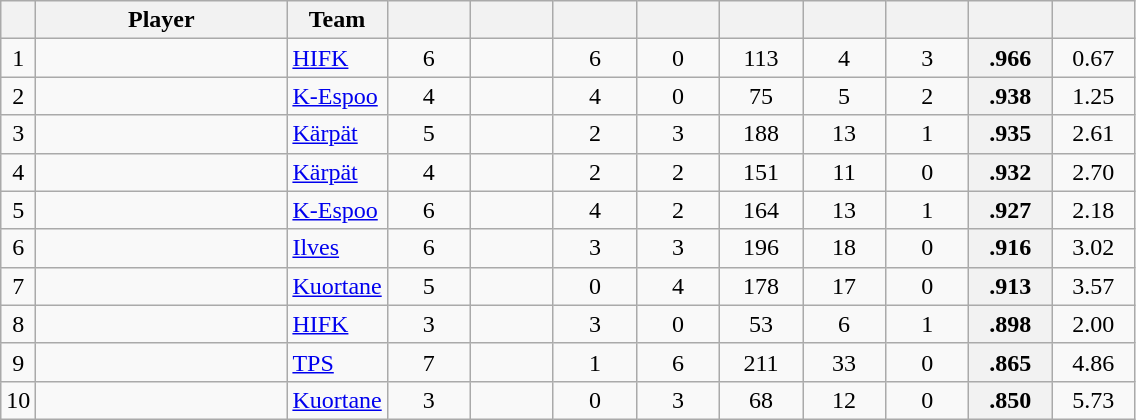<table class="wikitable sortable" style="text-align: center">
<tr>
<th></th>
<th style="width: 10em;">Player</th>
<th>Team</th>
<th style="width: 3em;"> </th>
<th style="width: 3em;"> </th>
<th style="width: 3em;"> </th>
<th style="width: 3em;"> </th>
<th style="width: 3em;"></th>
<th style="width: 3em;"> </th>
<th style="width: 3em;"> </th>
<th style="width: 3em;"> </th>
<th style="width: 3em;"></th>
</tr>
<tr>
<td>1</td>
<td style="text-align:left;"></td>
<td style="text-align:left;"><a href='#'>HIFK</a></td>
<td>6</td>
<td></td>
<td>6</td>
<td>0</td>
<td>113</td>
<td>4</td>
<td>3</td>
<th>.966</th>
<td>0.67</td>
</tr>
<tr>
<td>2</td>
<td style="text-align:left;"></td>
<td style="text-align:left;"><a href='#'>K-Espoo</a></td>
<td>4</td>
<td></td>
<td>4</td>
<td>0</td>
<td>75</td>
<td>5</td>
<td>2</td>
<th>.938</th>
<td>1.25</td>
</tr>
<tr>
<td>3</td>
<td style="text-align:left;"></td>
<td style="text-align:left;"><a href='#'>Kärpät</a></td>
<td>5</td>
<td></td>
<td>2</td>
<td>3</td>
<td>188</td>
<td>13</td>
<td>1</td>
<th>.935</th>
<td>2.61</td>
</tr>
<tr>
<td>4</td>
<td style="text-align:left;"></td>
<td style="text-align:left;"><a href='#'>Kärpät</a></td>
<td>4</td>
<td></td>
<td>2</td>
<td>2</td>
<td>151</td>
<td>11</td>
<td>0</td>
<th>.932</th>
<td>2.70</td>
</tr>
<tr>
<td>5</td>
<td style="text-align:left;"></td>
<td style="text-align:left;"><a href='#'>K-Espoo</a></td>
<td>6</td>
<td></td>
<td>4</td>
<td>2</td>
<td>164</td>
<td>13</td>
<td>1</td>
<th>.927</th>
<td>2.18</td>
</tr>
<tr>
<td>6</td>
<td style="text-align:left;"></td>
<td style="text-align:left;"><a href='#'>Ilves</a></td>
<td>6</td>
<td></td>
<td>3</td>
<td>3</td>
<td>196</td>
<td>18</td>
<td>0</td>
<th>.916</th>
<td>3.02</td>
</tr>
<tr>
<td>7</td>
<td style="text-align:left;"></td>
<td style="text-align:left;"><a href='#'>Kuortane</a></td>
<td>5</td>
<td></td>
<td>0</td>
<td>4</td>
<td>178</td>
<td>17</td>
<td>0</td>
<th>.913</th>
<td>3.57</td>
</tr>
<tr>
<td>8</td>
<td style="text-align:left;"></td>
<td style="text-align:left;"><a href='#'>HIFK</a></td>
<td>3</td>
<td></td>
<td>3</td>
<td>0</td>
<td>53</td>
<td>6</td>
<td>1</td>
<th>.898</th>
<td>2.00</td>
</tr>
<tr>
<td>9</td>
<td style="text-align:left;"></td>
<td style="text-align:left;"><a href='#'>TPS</a></td>
<td>7</td>
<td></td>
<td>1</td>
<td>6</td>
<td>211</td>
<td>33</td>
<td>0</td>
<th>.865</th>
<td>4.86</td>
</tr>
<tr>
<td>10</td>
<td style="text-align:left;"></td>
<td style="text-align:left;"><a href='#'>Kuortane</a></td>
<td>3</td>
<td></td>
<td>0</td>
<td>3</td>
<td>68</td>
<td>12</td>
<td>0</td>
<th>.850</th>
<td>5.73</td>
</tr>
</table>
